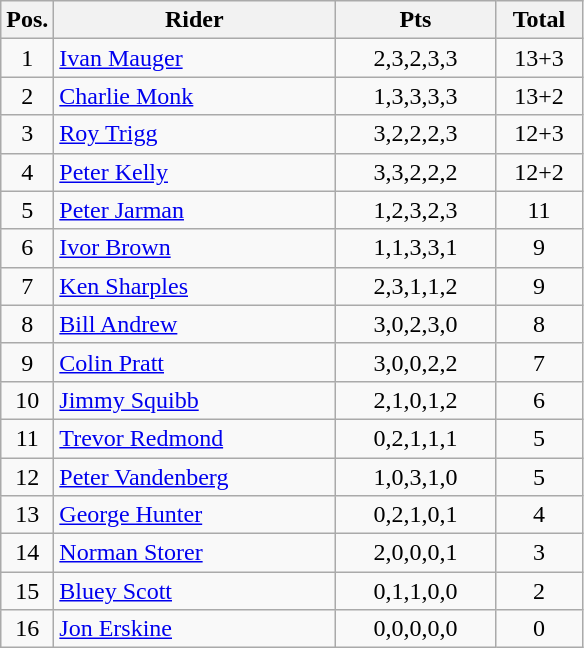<table class=wikitable>
<tr>
<th width=25px>Pos.</th>
<th width=180px>Rider</th>
<th width=100px>Pts</th>
<th width=50px>Total</th>
</tr>
<tr align=center >
<td>1</td>
<td align=left> <a href='#'>Ivan Mauger</a></td>
<td>2,3,2,3,3</td>
<td>13+3</td>
</tr>
<tr align=center>
<td>2</td>
<td align=left> <a href='#'>Charlie Monk</a></td>
<td>1,3,3,3,3</td>
<td>13+2</td>
</tr>
<tr align=center>
<td>3</td>
<td align=left> <a href='#'>Roy Trigg</a></td>
<td>3,2,2,2,3</td>
<td>12+3</td>
</tr>
<tr align=center>
<td>4</td>
<td align=left> <a href='#'>Peter Kelly</a></td>
<td>3,3,2,2,2</td>
<td>12+2</td>
</tr>
<tr align=center>
<td>5</td>
<td align=left> <a href='#'>Peter Jarman</a></td>
<td>1,2,3,2,3</td>
<td>11</td>
</tr>
<tr align=center>
<td>6</td>
<td align=left> <a href='#'>Ivor Brown</a></td>
<td>1,1,3,3,1</td>
<td>9</td>
</tr>
<tr align=center>
<td>7</td>
<td align=left> <a href='#'>Ken Sharples</a></td>
<td>2,3,1,1,2</td>
<td>9</td>
</tr>
<tr align=center>
<td>8</td>
<td align=left> <a href='#'>Bill Andrew</a></td>
<td>3,0,2,3,0</td>
<td>8</td>
</tr>
<tr align=center>
<td>9</td>
<td align=left> <a href='#'>Colin Pratt</a></td>
<td>3,0,0,2,2</td>
<td>7</td>
</tr>
<tr align=center>
<td>10</td>
<td align=left> <a href='#'>Jimmy Squibb</a></td>
<td>2,1,0,1,2</td>
<td>6</td>
</tr>
<tr align=center>
<td>11</td>
<td align=left> <a href='#'>Trevor Redmond</a></td>
<td>0,2,1,1,1</td>
<td>5</td>
</tr>
<tr align=center>
<td>12</td>
<td align=left> <a href='#'>Peter Vandenberg</a></td>
<td>1,0,3,1,0</td>
<td>5</td>
</tr>
<tr align=center>
<td>13</td>
<td align=left> <a href='#'>George Hunter</a></td>
<td>0,2,1,0,1</td>
<td>4</td>
</tr>
<tr align=center>
<td>14</td>
<td align=left> <a href='#'>Norman Storer</a></td>
<td>2,0,0,0,1</td>
<td>3</td>
</tr>
<tr align=center>
<td>15</td>
<td align=left> <a href='#'>Bluey Scott</a></td>
<td>0,1,1,0,0</td>
<td>2</td>
</tr>
<tr align=center>
<td>16</td>
<td align=left> <a href='#'>Jon Erskine</a></td>
<td>0,0,0,0,0</td>
<td>0</td>
</tr>
</table>
